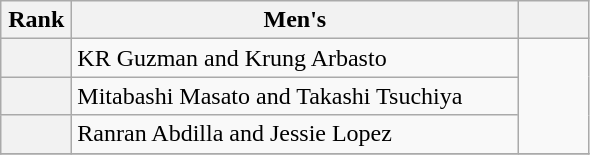<table class="wikitable" style="text-align: center;">
<tr>
<th width=40>Rank</th>
<th width=290>Men's</th>
<th width=40></th>
</tr>
<tr>
<th></th>
<td style="text-align:left;">KR Guzman and Krung Arbasto </td>
<td rowspan=3></td>
</tr>
<tr>
<th></th>
<td style="text-align:left;">Mitabashi Masato and Takashi Tsuchiya </td>
</tr>
<tr>
<th></th>
<td style="text-align:left;">Ranran Abdilla and Jessie Lopez </td>
</tr>
<tr>
</tr>
</table>
